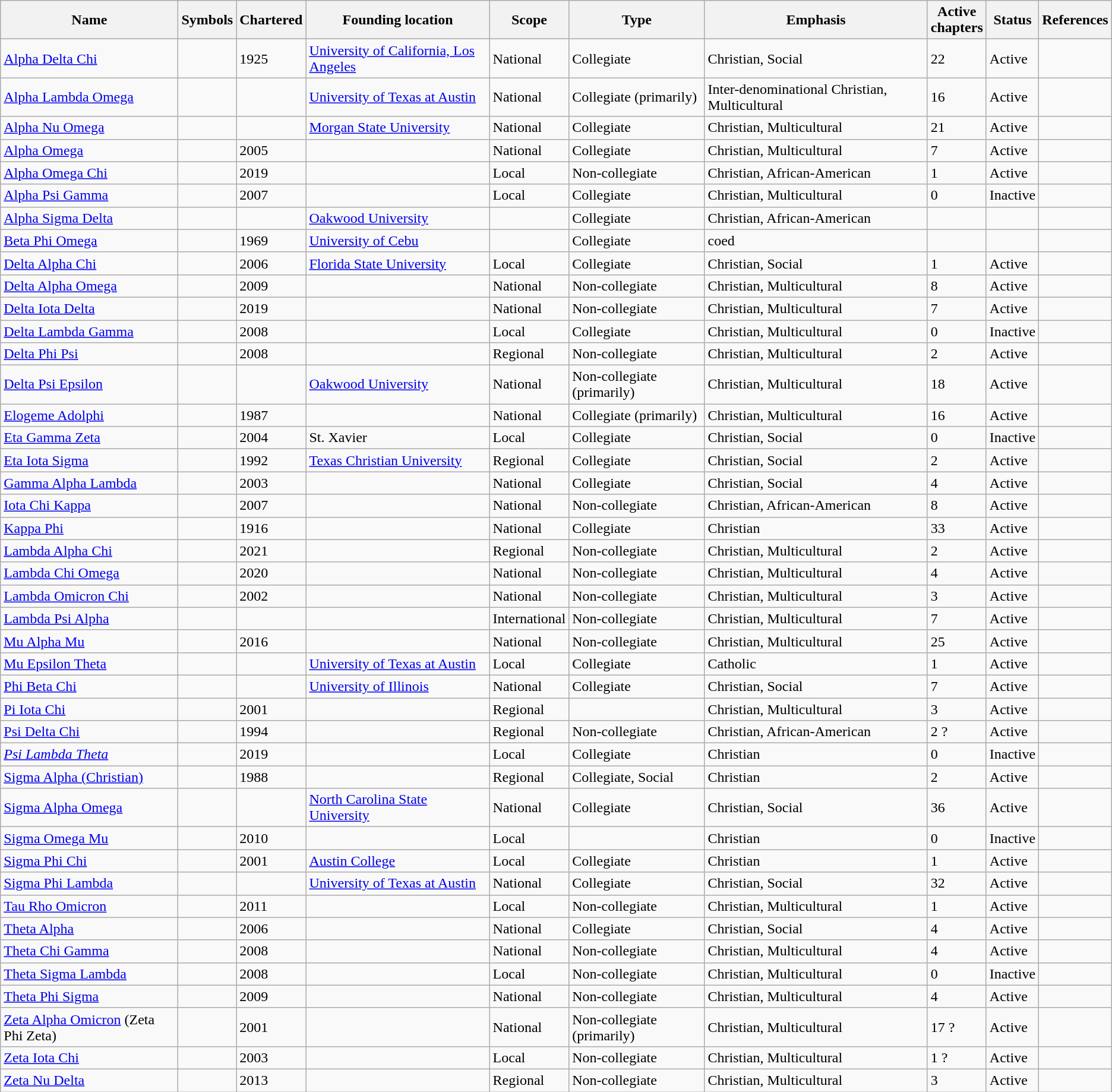<table class="wikitable sortable">
<tr>
<th>Name</th>
<th>Symbols</th>
<th>Chartered</th>
<th>Founding location</th>
<th>Scope</th>
<th>Type</th>
<th>Emphasis</th>
<th>Active<br>chapters</th>
<th>Status</th>
<th>References</th>
</tr>
<tr>
<td><a href='#'>Alpha Delta Chi</a></td>
<td><strong></strong></td>
<td>1925</td>
<td><a href='#'>University of California, Los Angeles</a></td>
<td>National</td>
<td>Collegiate</td>
<td>Christian, Social</td>
<td>22</td>
<td>Active</td>
<td></td>
</tr>
<tr>
<td><a href='#'>Alpha Lambda Omega</a></td>
<td><strong></strong></td>
<td></td>
<td><a href='#'>University of Texas at Austin</a></td>
<td>National</td>
<td>Collegiate (primarily)</td>
<td>Inter-denominational Christian, Multicultural</td>
<td>16</td>
<td>Active</td>
<td></td>
</tr>
<tr>
<td><a href='#'>Alpha Nu Omega</a></td>
<td><strong></strong></td>
<td></td>
<td><a href='#'>Morgan State University</a></td>
<td>National</td>
<td>Collegiate</td>
<td>Christian, Multicultural</td>
<td>21</td>
<td>Active</td>
<td></td>
</tr>
<tr>
<td><a href='#'>Alpha Omega</a></td>
<td><strong></strong></td>
<td>2005</td>
<td></td>
<td>National</td>
<td>Collegiate</td>
<td>Christian, Multicultural</td>
<td>7</td>
<td>Active</td>
<td></td>
</tr>
<tr>
<td><a href='#'>Alpha Omega Chi</a></td>
<td><strong></strong></td>
<td>2019</td>
<td></td>
<td>Local</td>
<td>Non-collegiate</td>
<td>Christian, African-American</td>
<td>1</td>
<td>Active</td>
<td></td>
</tr>
<tr>
<td><a href='#'>Alpha Psi Gamma</a></td>
<td><strong></strong></td>
<td>2007</td>
<td></td>
<td>Local</td>
<td>Collegiate</td>
<td>Christian, Multicultural</td>
<td>0</td>
<td>Inactive</td>
<td></td>
</tr>
<tr>
<td><a href='#'>Alpha Sigma Delta</a></td>
<td><strong></strong></td>
<td></td>
<td><a href='#'>Oakwood University</a></td>
<td></td>
<td>Collegiate</td>
<td>Christian, African-American</td>
<td></td>
<td></td>
<td></td>
</tr>
<tr>
<td><a href='#'>Beta Phi Omega</a></td>
<td><strong></strong></td>
<td>1969</td>
<td><a href='#'>University of Cebu</a></td>
<td></td>
<td>Collegiate</td>
<td>coed</td>
<td></td>
<td></td>
<td></td>
</tr>
<tr>
<td><a href='#'>Delta Alpha Chi</a></td>
<td><strong></strong></td>
<td>2006</td>
<td><a href='#'>Florida State University</a></td>
<td>Local</td>
<td>Collegiate</td>
<td>Christian, Social</td>
<td>1</td>
<td>Active</td>
<td></td>
</tr>
<tr>
<td><a href='#'>Delta Alpha Omega</a></td>
<td><strong></strong></td>
<td>2009</td>
<td></td>
<td>National</td>
<td>Non-collegiate</td>
<td>Christian, Multicultural</td>
<td>8</td>
<td>Active</td>
<td></td>
</tr>
<tr>
<td><a href='#'>Delta Iota Delta</a></td>
<td><strong></strong></td>
<td>2019</td>
<td></td>
<td>National</td>
<td>Non-collegiate</td>
<td>Christian, Multicultural</td>
<td>7</td>
<td>Active</td>
<td></td>
</tr>
<tr>
<td><a href='#'>Delta Lambda Gamma</a></td>
<td><strong></strong></td>
<td>2008</td>
<td></td>
<td>Local</td>
<td>Collegiate</td>
<td>Christian, Multicultural</td>
<td>0</td>
<td>Inactive</td>
<td></td>
</tr>
<tr>
<td><a href='#'>Delta Phi Psi</a></td>
<td><strong></strong></td>
<td>2008</td>
<td></td>
<td>Regional</td>
<td>Non-collegiate</td>
<td>Christian, Multicultural</td>
<td>2</td>
<td>Active</td>
<td></td>
</tr>
<tr>
<td><a href='#'>Delta Psi Epsilon</a></td>
<td><strong></strong></td>
<td></td>
<td><a href='#'>Oakwood University</a></td>
<td>National</td>
<td>Non-collegiate (primarily)</td>
<td>Christian, Multicultural</td>
<td>18</td>
<td>Active</td>
<td></td>
</tr>
<tr>
<td><a href='#'>Elogeme Adolphi</a></td>
<td><strong></strong></td>
<td>1987</td>
<td></td>
<td>National</td>
<td>Collegiate (primarily)</td>
<td>Christian, Multicultural</td>
<td>16</td>
<td>Active</td>
<td></td>
</tr>
<tr>
<td><a href='#'>Eta Gamma Zeta</a></td>
<td><strong></strong></td>
<td>2004</td>
<td>St. Xavier</td>
<td>Local</td>
<td>Collegiate</td>
<td>Christian, Social</td>
<td>0</td>
<td>Inactive</td>
<td></td>
</tr>
<tr>
<td><a href='#'>Eta Iota Sigma</a></td>
<td><strong></strong></td>
<td>1992</td>
<td><a href='#'>Texas Christian University</a></td>
<td>Regional</td>
<td>Collegiate</td>
<td>Christian, Social</td>
<td>2</td>
<td>Active</td>
<td></td>
</tr>
<tr>
<td><a href='#'>Gamma Alpha Lambda</a></td>
<td><strong></strong></td>
<td>2003</td>
<td></td>
<td>National</td>
<td>Collegiate</td>
<td>Christian, Social</td>
<td>4</td>
<td>Active</td>
<td></td>
</tr>
<tr>
<td><a href='#'>Iota Chi Kappa</a></td>
<td><strong></strong></td>
<td>2007</td>
<td></td>
<td>National</td>
<td>Non-collegiate</td>
<td>Christian, African-American</td>
<td>8</td>
<td>Active</td>
<td></td>
</tr>
<tr>
<td><a href='#'>Kappa Phi</a></td>
<td><strong></strong></td>
<td>1916</td>
<td></td>
<td>National</td>
<td>Collegiate</td>
<td>Christian</td>
<td>33</td>
<td>Active</td>
<td></td>
</tr>
<tr>
<td><a href='#'>Lambda Alpha Chi</a></td>
<td><strong></strong></td>
<td>2021</td>
<td></td>
<td>Regional</td>
<td>Non-collegiate</td>
<td>Christian, Multicultural</td>
<td>2</td>
<td>Active</td>
<td></td>
</tr>
<tr>
<td><a href='#'>Lambda Chi Omega</a></td>
<td><strong></strong></td>
<td>2020</td>
<td></td>
<td>National</td>
<td>Non-collegiate</td>
<td>Christian, Multicultural</td>
<td>4</td>
<td>Active</td>
<td></td>
</tr>
<tr>
<td><a href='#'>Lambda Omicron Chi</a></td>
<td><strong></strong></td>
<td>2002</td>
<td></td>
<td>National</td>
<td>Non-collegiate</td>
<td>Christian, Multicultural</td>
<td>3</td>
<td>Active</td>
<td></td>
</tr>
<tr>
<td><a href='#'>Lambda Psi Alpha</a></td>
<td><strong></strong></td>
<td></td>
<td></td>
<td>International</td>
<td>Non-collegiate</td>
<td>Christian, Multicultural</td>
<td>7</td>
<td>Active</td>
<td></td>
</tr>
<tr>
<td><a href='#'>Mu Alpha Mu</a></td>
<td><strong></strong></td>
<td>2016</td>
<td></td>
<td>National</td>
<td>Non-collegiate</td>
<td>Christian, Multicultural</td>
<td>25</td>
<td>Active</td>
<td></td>
</tr>
<tr>
<td><a href='#'>Mu Epsilon Theta</a></td>
<td><strong></strong></td>
<td></td>
<td><a href='#'>University of Texas at Austin</a></td>
<td>Local</td>
<td>Collegiate</td>
<td>Catholic</td>
<td>1</td>
<td>Active</td>
<td></td>
</tr>
<tr>
<td><a href='#'>Phi Beta Chi</a></td>
<td><strong></strong></td>
<td></td>
<td><a href='#'>University of Illinois</a></td>
<td>National</td>
<td>Collegiate</td>
<td>Christian, Social</td>
<td>7</td>
<td>Active</td>
<td></td>
</tr>
<tr>
<td><a href='#'>Pi Iota Chi</a></td>
<td><strong></strong></td>
<td>2001</td>
<td></td>
<td>Regional</td>
<td></td>
<td>Christian, Multicultural</td>
<td>3</td>
<td>Active</td>
<td></td>
</tr>
<tr>
<td><a href='#'>Psi Delta Chi</a></td>
<td><strong></strong></td>
<td>1994</td>
<td></td>
<td>Regional</td>
<td>Non-collegiate</td>
<td>Christian, African-American</td>
<td>2 ?</td>
<td>Active</td>
<td></td>
</tr>
<tr>
<td><em><a href='#'>Psi Lambda Theta</a></em></td>
<td><strong></strong></td>
<td>2019</td>
<td></td>
<td>Local</td>
<td>Collegiate</td>
<td>Christian</td>
<td>0</td>
<td>Inactive</td>
<td></td>
</tr>
<tr>
<td><a href='#'>Sigma Alpha (Christian)</a></td>
<td><strong></strong></td>
<td>1988</td>
<td></td>
<td>Regional</td>
<td>Collegiate, Social</td>
<td>Christian</td>
<td>2</td>
<td>Active</td>
<td></td>
</tr>
<tr>
<td><a href='#'>Sigma Alpha Omega</a></td>
<td><strong></strong></td>
<td></td>
<td><a href='#'>North Carolina State University</a></td>
<td>National</td>
<td>Collegiate</td>
<td>Christian, Social</td>
<td>36</td>
<td>Active</td>
<td></td>
</tr>
<tr>
<td><a href='#'>Sigma Omega Mu</a></td>
<td><strong></strong></td>
<td>2010</td>
<td></td>
<td>Local</td>
<td></td>
<td>Christian</td>
<td>0</td>
<td>Inactive</td>
<td></td>
</tr>
<tr>
<td><a href='#'>Sigma Phi Chi</a></td>
<td><strong></strong></td>
<td>2001</td>
<td><a href='#'>Austin College</a></td>
<td>Local</td>
<td>Collegiate</td>
<td>Christian</td>
<td>1</td>
<td>Active</td>
<td></td>
</tr>
<tr>
<td><a href='#'>Sigma Phi Lambda</a></td>
<td><strong></strong></td>
<td></td>
<td><a href='#'>University of Texas at Austin</a></td>
<td>National</td>
<td>Collegiate</td>
<td>Christian, Social</td>
<td>32</td>
<td>Active</td>
<td></td>
</tr>
<tr>
<td><a href='#'>Tau Rho Omicron</a></td>
<td><strong></strong></td>
<td>2011</td>
<td></td>
<td>Local</td>
<td>Non-collegiate</td>
<td>Christian, Multicultural</td>
<td>1</td>
<td>Active</td>
<td></td>
</tr>
<tr>
<td><a href='#'>Theta Alpha</a></td>
<td><strong></strong></td>
<td>2006</td>
<td></td>
<td>National</td>
<td>Collegiate</td>
<td>Christian, Social</td>
<td>4</td>
<td>Active</td>
<td></td>
</tr>
<tr>
<td><a href='#'>Theta Chi Gamma</a></td>
<td><strong></strong></td>
<td>2008</td>
<td></td>
<td>National</td>
<td>Non-collegiate</td>
<td>Christian, Multicultural</td>
<td>4</td>
<td>Active</td>
<td></td>
</tr>
<tr>
<td><a href='#'>Theta Sigma Lambda</a></td>
<td><strong></strong></td>
<td>2008</td>
<td></td>
<td>Local</td>
<td>Non-collegiate</td>
<td>Christian, Multicultural</td>
<td>0</td>
<td>Inactive</td>
<td></td>
</tr>
<tr>
<td><a href='#'>Theta Phi Sigma</a></td>
<td><strong></strong></td>
<td>2009</td>
<td></td>
<td>National</td>
<td>Non-collegiate</td>
<td>Christian, Multicultural</td>
<td>4</td>
<td>Active</td>
<td></td>
</tr>
<tr>
<td><a href='#'>Zeta Alpha Omicron</a> (Zeta Phi Zeta)</td>
<td><strong></strong></td>
<td>2001</td>
<td></td>
<td>National</td>
<td>Non-collegiate (primarily)</td>
<td>Christian, Multicultural</td>
<td>17  ?</td>
<td>Active</td>
<td></td>
</tr>
<tr>
<td><a href='#'>Zeta Iota Chi</a></td>
<td><strong></strong></td>
<td>2003</td>
<td></td>
<td>Local</td>
<td>Non-collegiate</td>
<td>Christian, Multicultural</td>
<td>1  ?</td>
<td>Active</td>
<td></td>
</tr>
<tr>
<td><a href='#'>Zeta Nu Delta</a></td>
<td><strong></strong></td>
<td>2013</td>
<td></td>
<td>Regional</td>
<td>Non-collegiate</td>
<td>Christian, Multicultural</td>
<td>3</td>
<td>Active</td>
<td></td>
</tr>
</table>
